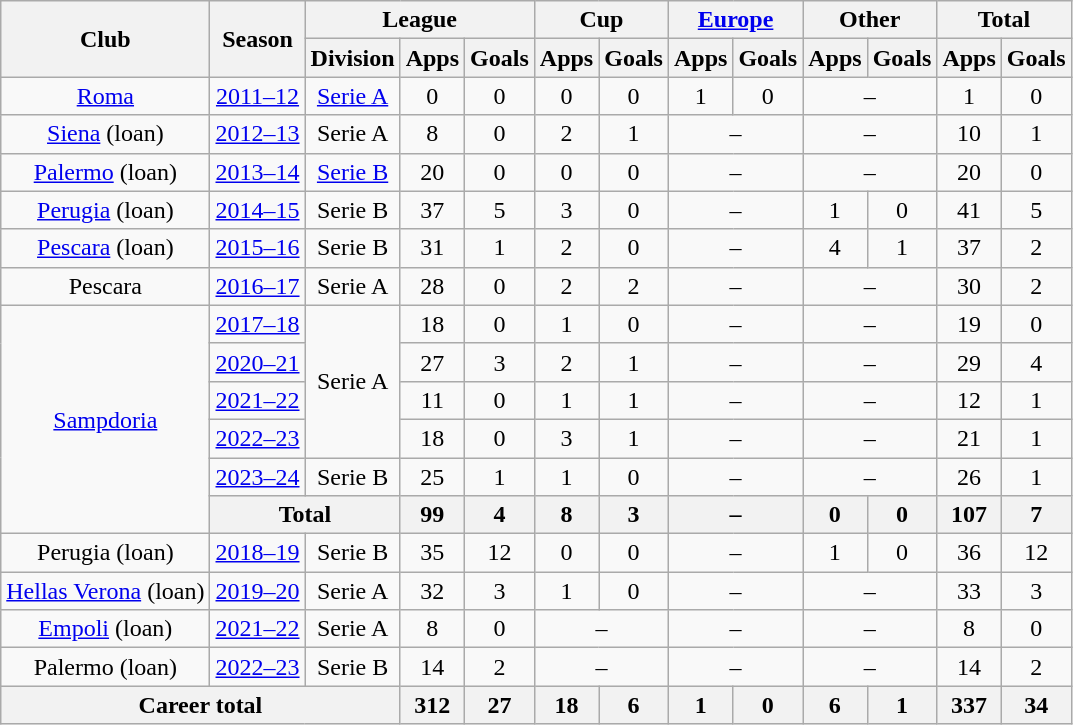<table class="wikitable" style="text-align:center">
<tr>
<th rowspan="2">Club</th>
<th rowspan="2">Season</th>
<th colspan="3">League</th>
<th colspan="2">Cup</th>
<th colspan="2"><a href='#'>Europe</a></th>
<th colspan="2">Other</th>
<th colspan="2">Total</th>
</tr>
<tr>
<th>Division</th>
<th>Apps</th>
<th>Goals</th>
<th>Apps</th>
<th>Goals</th>
<th>Apps</th>
<th>Goals</th>
<th>Apps</th>
<th>Goals</th>
<th>Apps</th>
<th>Goals</th>
</tr>
<tr>
<td><a href='#'>Roma</a></td>
<td><a href='#'>2011–12</a></td>
<td><a href='#'>Serie A</a></td>
<td>0</td>
<td>0</td>
<td>0</td>
<td>0</td>
<td>1</td>
<td>0</td>
<td colspan="2">–</td>
<td>1</td>
<td>0</td>
</tr>
<tr>
<td><a href='#'>Siena</a> (loan)</td>
<td><a href='#'>2012–13</a></td>
<td>Serie A</td>
<td>8</td>
<td>0</td>
<td>2</td>
<td>1</td>
<td colspan="2">–</td>
<td colspan="2">–</td>
<td>10</td>
<td>1</td>
</tr>
<tr>
<td><a href='#'>Palermo</a> (loan)</td>
<td><a href='#'>2013–14</a></td>
<td><a href='#'>Serie B</a></td>
<td>20</td>
<td>0</td>
<td>0</td>
<td>0</td>
<td colspan="2">–</td>
<td colspan="2">–</td>
<td>20</td>
<td>0</td>
</tr>
<tr>
<td><a href='#'>Perugia</a> (loan)</td>
<td><a href='#'>2014–15</a></td>
<td>Serie B</td>
<td>37</td>
<td>5</td>
<td>3</td>
<td>0</td>
<td colspan="2">–</td>
<td>1</td>
<td>0</td>
<td>41</td>
<td>5</td>
</tr>
<tr>
<td><a href='#'>Pescara</a> (loan)</td>
<td><a href='#'>2015–16</a></td>
<td>Serie B</td>
<td>31</td>
<td>1</td>
<td>2</td>
<td>0</td>
<td colspan="2">–</td>
<td>4</td>
<td>1</td>
<td>37</td>
<td>2</td>
</tr>
<tr>
<td>Pescara</td>
<td><a href='#'>2016–17</a></td>
<td>Serie A</td>
<td>28</td>
<td>0</td>
<td>2</td>
<td>2</td>
<td colspan="2">–</td>
<td colspan="2">–</td>
<td>30</td>
<td>2</td>
</tr>
<tr>
<td rowspan="6"><a href='#'>Sampdoria</a></td>
<td><a href='#'>2017–18</a></td>
<td rowspan="4">Serie A</td>
<td>18</td>
<td>0</td>
<td>1</td>
<td>0</td>
<td colspan="2">–</td>
<td colspan="2">–</td>
<td>19</td>
<td>0</td>
</tr>
<tr>
<td><a href='#'>2020–21</a></td>
<td>27</td>
<td>3</td>
<td>2</td>
<td>1</td>
<td colspan="2">–</td>
<td colspan="2">–</td>
<td>29</td>
<td>4</td>
</tr>
<tr>
<td><a href='#'>2021–22</a></td>
<td>11</td>
<td>0</td>
<td>1</td>
<td>1</td>
<td colspan="2">–</td>
<td colspan="2">–</td>
<td>12</td>
<td>1</td>
</tr>
<tr>
<td><a href='#'>2022–23</a></td>
<td>18</td>
<td>0</td>
<td>3</td>
<td>1</td>
<td colspan="2">–</td>
<td colspan="2">–</td>
<td>21</td>
<td>1</td>
</tr>
<tr>
<td><a href='#'>2023–24</a></td>
<td rowspan="1">Serie B</td>
<td>25</td>
<td>1</td>
<td>1</td>
<td>0</td>
<td colspan="2">–</td>
<td colspan="2">–</td>
<td>26</td>
<td>1</td>
</tr>
<tr>
<th colspan="2">Total</th>
<th>99</th>
<th>4</th>
<th>8</th>
<th>3</th>
<th colspan="2">–</th>
<th>0</th>
<th>0</th>
<th>107</th>
<th>7</th>
</tr>
<tr>
<td>Perugia (loan)</td>
<td><a href='#'>2018–19</a></td>
<td>Serie B</td>
<td>35</td>
<td>12</td>
<td>0</td>
<td>0</td>
<td colspan="2">–</td>
<td>1</td>
<td>0</td>
<td>36</td>
<td>12</td>
</tr>
<tr>
<td><a href='#'>Hellas Verona</a> (loan)</td>
<td><a href='#'>2019–20</a></td>
<td>Serie A</td>
<td>32</td>
<td>3</td>
<td>1</td>
<td>0</td>
<td colspan="2">–</td>
<td colspan="2">–</td>
<td>33</td>
<td>3</td>
</tr>
<tr>
<td><a href='#'>Empoli</a> (loan)</td>
<td><a href='#'>2021–22</a></td>
<td>Serie A</td>
<td>8</td>
<td>0</td>
<td colspan="2">–</td>
<td colspan="2">–</td>
<td colspan="2">–</td>
<td>8</td>
<td>0</td>
</tr>
<tr>
<td>Palermo (loan)</td>
<td><a href='#'>2022–23</a></td>
<td>Serie B</td>
<td>14</td>
<td>2</td>
<td colspan="2">–</td>
<td colspan="2">–</td>
<td colspan="2">–</td>
<td>14</td>
<td>2</td>
</tr>
<tr>
<th colspan="3">Career total</th>
<th>312</th>
<th>27</th>
<th>18</th>
<th>6</th>
<th>1</th>
<th>0</th>
<th>6</th>
<th>1</th>
<th>337</th>
<th>34</th>
</tr>
</table>
